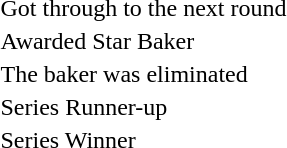<table>
<tr>
<td> Got through to the next round</td>
</tr>
<tr>
<td> Awarded Star Baker</td>
</tr>
<tr>
<td> The baker was eliminated</td>
</tr>
<tr>
<td> Series Runner-up</td>
</tr>
<tr>
<td> Series Winner</td>
</tr>
</table>
